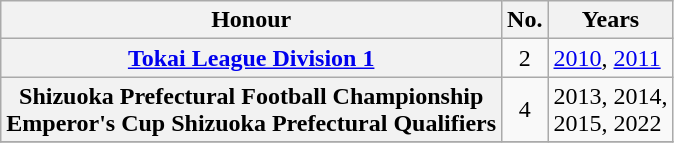<table class="wikitable plainrowheaders">
<tr>
<th scope=col>Honour</th>
<th scope=col>No.</th>
<th scope=col>Years</th>
</tr>
<tr>
<th scope=row><a href='#'>Tokai League Division 1</a></th>
<td align="center">2</td>
<td><a href='#'>2010</a>, <a href='#'>2011</a></td>
</tr>
<tr>
<th scope=row>Shizuoka Prefectural Football Championship <br> Emperor's Cup Shizuoka Prefectural Qualifiers</th>
<td align="center">4</td>
<td>2013, 2014, <br> 2015, 2022</td>
</tr>
<tr>
</tr>
</table>
